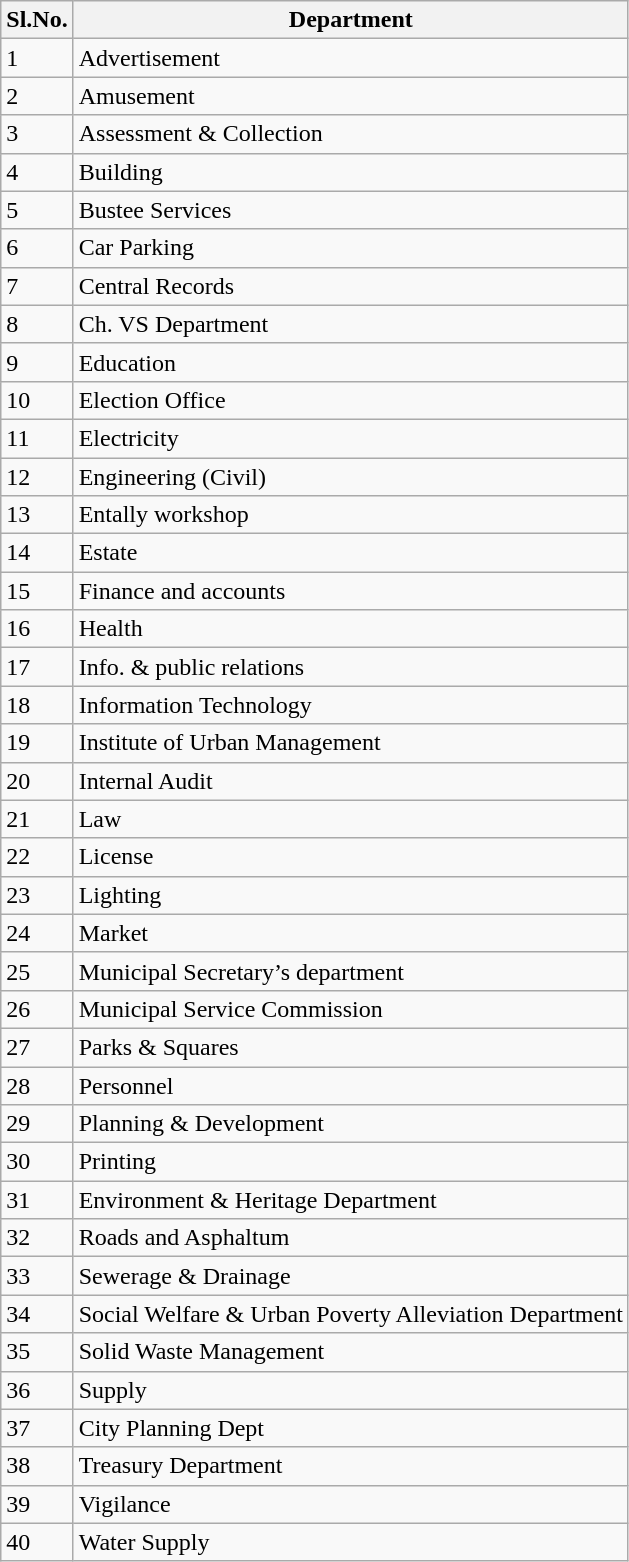<table class="wikitable">
<tr>
<th>Sl.No.</th>
<th>Department</th>
</tr>
<tr>
<td>1</td>
<td>Advertisement</td>
</tr>
<tr>
<td>2</td>
<td>Amusement</td>
</tr>
<tr>
<td>3</td>
<td>Assessment & Collection</td>
</tr>
<tr>
<td>4</td>
<td>Building</td>
</tr>
<tr>
<td>5</td>
<td>Bustee Services</td>
</tr>
<tr>
<td>6</td>
<td>Car Parking</td>
</tr>
<tr>
<td>7</td>
<td>Central Records</td>
</tr>
<tr>
<td>8</td>
<td>Ch. VS Department</td>
</tr>
<tr>
<td>9</td>
<td>Education</td>
</tr>
<tr>
<td>10</td>
<td>Election  Office</td>
</tr>
<tr>
<td>11</td>
<td>Electricity</td>
</tr>
<tr>
<td>12</td>
<td>Engineering (Civil)</td>
</tr>
<tr>
<td>13</td>
<td>Entally  workshop</td>
</tr>
<tr>
<td>14</td>
<td>Estate</td>
</tr>
<tr>
<td>15</td>
<td>Finance and accounts</td>
</tr>
<tr>
<td>16</td>
<td>Health</td>
</tr>
<tr>
<td>17</td>
<td>Info.  & public relations</td>
</tr>
<tr>
<td>18</td>
<td>Information Technology</td>
</tr>
<tr>
<td>19</td>
<td>Institute  of Urban Management</td>
</tr>
<tr>
<td>20</td>
<td>Internal  Audit</td>
</tr>
<tr>
<td>21</td>
<td>Law</td>
</tr>
<tr>
<td>22</td>
<td>License</td>
</tr>
<tr>
<td>23</td>
<td>Lighting</td>
</tr>
<tr>
<td>24</td>
<td>Market</td>
</tr>
<tr>
<td>25</td>
<td>Municipal Secretary’s department</td>
</tr>
<tr>
<td>26</td>
<td>Municipal  Service Commission</td>
</tr>
<tr>
<td>27</td>
<td>Parks & Squares</td>
</tr>
<tr>
<td>28</td>
<td>Personnel</td>
</tr>
<tr>
<td>29</td>
<td>Planning & Development</td>
</tr>
<tr>
<td>30</td>
<td>Printing</td>
</tr>
<tr>
<td>31</td>
<td>Environment & Heritage  Department</td>
</tr>
<tr>
<td>32</td>
<td>Roads and Asphaltum</td>
</tr>
<tr>
<td>33</td>
<td>Sewerage & Drainage</td>
</tr>
<tr>
<td>34</td>
<td>Social Welfare & Urban Poverty  Alleviation Department</td>
</tr>
<tr>
<td>35</td>
<td>Solid Waste Management</td>
</tr>
<tr>
<td>36</td>
<td>Supply</td>
</tr>
<tr>
<td>37</td>
<td>City Planning Dept</td>
</tr>
<tr>
<td>38</td>
<td>Treasury Department</td>
</tr>
<tr>
<td>39</td>
<td>Vigilance</td>
</tr>
<tr>
<td>40</td>
<td>Water Supply</td>
</tr>
</table>
